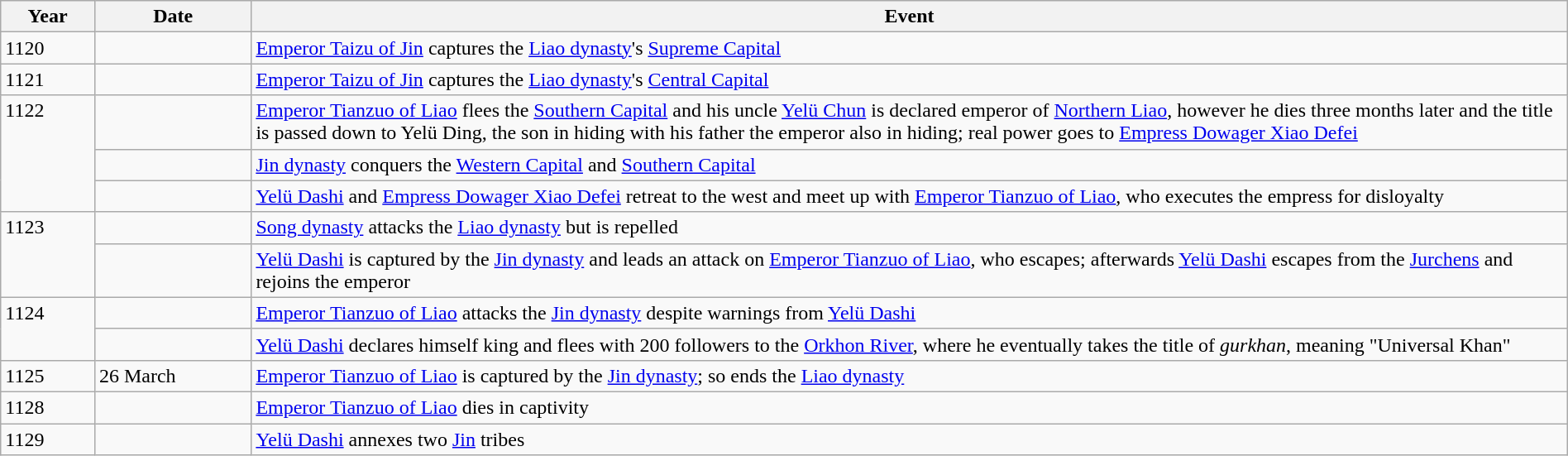<table class="wikitable" width="100%">
<tr>
<th style="width:6%">Year</th>
<th style="width:10%">Date</th>
<th>Event</th>
</tr>
<tr>
<td>1120</td>
<td></td>
<td><a href='#'>Emperor Taizu of Jin</a> captures the <a href='#'>Liao dynasty</a>'s <a href='#'>Supreme Capital</a></td>
</tr>
<tr>
<td>1121</td>
<td></td>
<td><a href='#'>Emperor Taizu of Jin</a> captures the <a href='#'>Liao dynasty</a>'s <a href='#'>Central Capital</a></td>
</tr>
<tr>
<td rowspan="3" valign="top">1122</td>
<td></td>
<td><a href='#'>Emperor Tianzuo of Liao</a> flees the <a href='#'>Southern Capital</a> and his uncle <a href='#'>Yelü Chun</a> is declared emperor of <a href='#'>Northern Liao</a>, however he dies three months later and the title is passed down to Yelü Ding, the son in hiding with his father the emperor also in hiding; real power goes to <a href='#'>Empress Dowager Xiao Defei</a></td>
</tr>
<tr>
<td></td>
<td><a href='#'>Jin dynasty</a> conquers the <a href='#'>Western Capital</a> and <a href='#'>Southern Capital</a></td>
</tr>
<tr>
<td></td>
<td><a href='#'>Yelü Dashi</a> and <a href='#'>Empress Dowager Xiao Defei</a> retreat to the west and meet up with <a href='#'>Emperor Tianzuo of Liao</a>, who executes the empress for disloyalty</td>
</tr>
<tr>
<td rowspan="2" valign="top">1123</td>
<td></td>
<td><a href='#'>Song dynasty</a> attacks the <a href='#'>Liao dynasty</a> but is repelled</td>
</tr>
<tr>
<td></td>
<td><a href='#'>Yelü Dashi</a> is captured by the <a href='#'>Jin dynasty</a> and leads an attack on <a href='#'>Emperor Tianzuo of Liao</a>, who escapes; afterwards <a href='#'>Yelü Dashi</a> escapes from the <a href='#'>Jurchens</a> and rejoins the emperor</td>
</tr>
<tr>
<td rowspan="2" valign="top">1124</td>
<td></td>
<td><a href='#'>Emperor Tianzuo of Liao</a> attacks the <a href='#'>Jin dynasty</a> despite warnings from <a href='#'>Yelü Dashi</a></td>
</tr>
<tr>
<td></td>
<td><a href='#'>Yelü Dashi</a> declares himself king and flees with 200 followers to the <a href='#'>Orkhon River</a>, where he eventually takes the title of <em>gurkhan</em>, meaning "Universal Khan"</td>
</tr>
<tr>
<td>1125</td>
<td>26 March</td>
<td><a href='#'>Emperor Tianzuo of Liao</a> is captured by the <a href='#'>Jin dynasty</a>; so ends the <a href='#'>Liao dynasty</a></td>
</tr>
<tr>
<td>1128</td>
<td></td>
<td><a href='#'>Emperor Tianzuo of Liao</a> dies in captivity</td>
</tr>
<tr>
<td>1129</td>
<td></td>
<td><a href='#'>Yelü Dashi</a> annexes two <a href='#'>Jin</a> tribes</td>
</tr>
</table>
